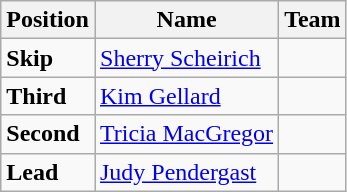<table class="wikitable">
<tr>
<th><strong>Position</strong></th>
<th><strong>Name</strong></th>
<th><strong>Team</strong></th>
</tr>
<tr>
<td><strong>Skip</strong></td>
<td><a href='#'>Sherry Scheirich</a></td>
<td></td>
</tr>
<tr>
<td><strong>Third</strong></td>
<td><a href='#'>Kim Gellard</a></td>
<td></td>
</tr>
<tr>
<td><strong>Second</strong></td>
<td><a href='#'>Tricia MacGregor</a></td>
<td></td>
</tr>
<tr>
<td><strong>Lead</strong></td>
<td><a href='#'>Judy Pendergast</a></td>
<td></td>
</tr>
</table>
